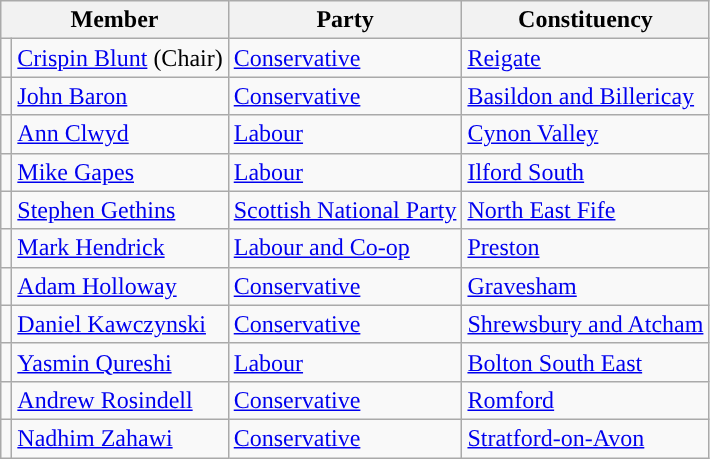<table class="wikitable">
<tr>
<th colspan="2" valign="top">Member</th>
<th valign="top">Party</th>
<th valign="top">Constituency</th>
</tr>
<tr>
<td style="color:inherit;background:"></td>
<td><a href='#'>Crispin Blunt</a> (Chair)</td>
<td><a href='#'>Conservative</a></td>
<td><a href='#'>Reigate</a></td>
</tr>
<tr>
<td style="color:inherit;background:"></td>
<td><a href='#'>John Baron</a></td>
<td><a href='#'>Conservative</a></td>
<td><a href='#'>Basildon and Billericay</a></td>
</tr>
<tr>
<td style="color:inherit;background:"></td>
<td><a href='#'>Ann Clwyd</a></td>
<td><a href='#'>Labour</a></td>
<td><a href='#'>Cynon Valley</a></td>
</tr>
<tr>
<td style="color:inherit;background:"></td>
<td><a href='#'>Mike Gapes</a></td>
<td><a href='#'>Labour</a></td>
<td><a href='#'>Ilford South</a></td>
</tr>
<tr>
<td style="color:inherit;background:"></td>
<td><a href='#'>Stephen Gethins</a></td>
<td><a href='#'>Scottish National Party</a></td>
<td><a href='#'>North East Fife</a></td>
</tr>
<tr>
<td style="color:inherit;background:"></td>
<td><a href='#'>Mark Hendrick</a></td>
<td><a href='#'>Labour and Co-op</a></td>
<td><a href='#'>Preston</a></td>
</tr>
<tr>
<td style="color:inherit;background:"></td>
<td><a href='#'>Adam Holloway</a></td>
<td><a href='#'>Conservative</a></td>
<td><a href='#'>Gravesham</a></td>
</tr>
<tr>
<td style="color:inherit;background:"></td>
<td><a href='#'>Daniel Kawczynski</a></td>
<td><a href='#'>Conservative</a></td>
<td><a href='#'>Shrewsbury and Atcham</a></td>
</tr>
<tr>
<td style="color:inherit;background:"></td>
<td><a href='#'>Yasmin Qureshi</a></td>
<td><a href='#'>Labour</a></td>
<td><a href='#'>Bolton South East</a></td>
</tr>
<tr>
<td style="color:inherit;background:"></td>
<td><a href='#'>Andrew Rosindell</a></td>
<td><a href='#'>Conservative</a></td>
<td><a href='#'>Romford</a></td>
</tr>
<tr>
<td style="color:inherit;background:"></td>
<td><a href='#'>Nadhim Zahawi</a></td>
<td><a href='#'>Conservative</a></td>
<td><a href='#'>Stratford-on-Avon</a></td>
</tr>
</table>
